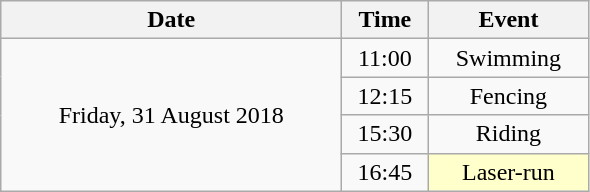<table class = "wikitable" style="text-align:center;">
<tr>
<th width=220>Date</th>
<th width=50>Time</th>
<th width=100>Event</th>
</tr>
<tr>
<td rowspan=4>Friday, 31 August 2018</td>
<td>11:00</td>
<td>Swimming</td>
</tr>
<tr>
<td>12:15</td>
<td>Fencing</td>
</tr>
<tr>
<td>15:30</td>
<td>Riding</td>
</tr>
<tr>
<td>16:45</td>
<td bgcolor=ffffcc>Laser-run</td>
</tr>
</table>
